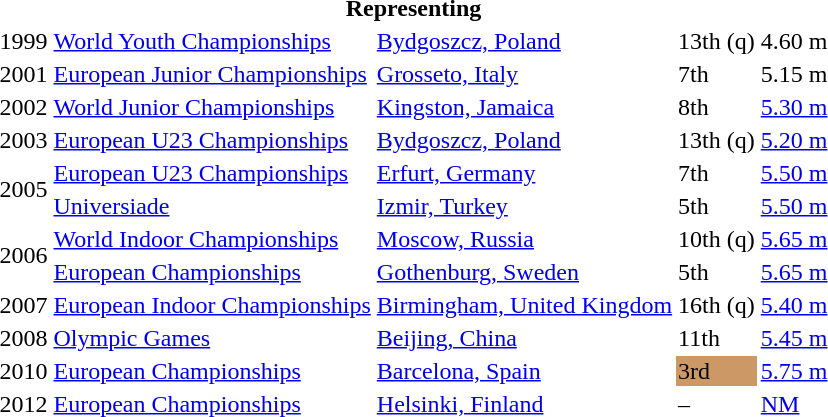<table>
<tr>
<th colspan="5">Representing </th>
</tr>
<tr>
<td>1999</td>
<td><a href='#'>World Youth Championships</a></td>
<td><a href='#'>Bydgoszcz, Poland</a></td>
<td>13th (q)</td>
<td>4.60 m</td>
</tr>
<tr>
<td>2001</td>
<td><a href='#'>European Junior Championships</a></td>
<td><a href='#'>Grosseto, Italy</a></td>
<td>7th</td>
<td>5.15 m</td>
</tr>
<tr>
<td>2002</td>
<td><a href='#'>World Junior Championships</a></td>
<td><a href='#'>Kingston, Jamaica</a></td>
<td>8th</td>
<td><a href='#'>5.30 m</a></td>
</tr>
<tr>
<td>2003</td>
<td><a href='#'>European U23 Championships</a></td>
<td><a href='#'>Bydgoszcz, Poland</a></td>
<td>13th (q)</td>
<td><a href='#'>5.20 m</a></td>
</tr>
<tr>
<td rowspan=2>2005</td>
<td><a href='#'>European U23 Championships</a></td>
<td><a href='#'>Erfurt, Germany</a></td>
<td>7th</td>
<td><a href='#'>5.50 m</a></td>
</tr>
<tr>
<td><a href='#'>Universiade</a></td>
<td><a href='#'>Izmir, Turkey</a></td>
<td>5th</td>
<td><a href='#'>5.50 m</a></td>
</tr>
<tr>
<td rowspan=2>2006</td>
<td><a href='#'>World Indoor Championships</a></td>
<td><a href='#'>Moscow, Russia</a></td>
<td>10th (q)</td>
<td><a href='#'>5.65 m</a></td>
</tr>
<tr>
<td><a href='#'>European Championships</a></td>
<td><a href='#'>Gothenburg, Sweden</a></td>
<td>5th</td>
<td><a href='#'>5.65 m</a></td>
</tr>
<tr>
<td>2007</td>
<td><a href='#'>European Indoor Championships</a></td>
<td><a href='#'>Birmingham, United Kingdom</a></td>
<td>16th (q)</td>
<td><a href='#'>5.40 m</a></td>
</tr>
<tr>
<td>2008</td>
<td><a href='#'>Olympic Games</a></td>
<td><a href='#'>Beijing, China</a></td>
<td>11th</td>
<td><a href='#'>5.45 m</a></td>
</tr>
<tr>
<td>2010</td>
<td><a href='#'>European Championships</a></td>
<td><a href='#'>Barcelona, Spain</a></td>
<td bgcolor=cc9966>3rd</td>
<td><a href='#'>5.75 m</a></td>
</tr>
<tr>
<td>2012</td>
<td><a href='#'>European Championships</a></td>
<td><a href='#'>Helsinki, Finland</a></td>
<td>–</td>
<td><a href='#'>NM</a></td>
</tr>
</table>
